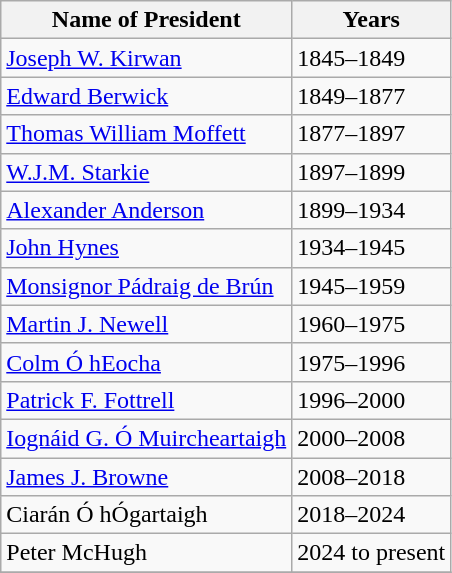<table class="wikitable" style="text-align: left">
<tr>
<th>Name of President</th>
<th>Years</th>
</tr>
<tr>
<td><a href='#'>Joseph W. Kirwan</a></td>
<td>1845–1849</td>
</tr>
<tr>
<td><a href='#'>Edward Berwick</a></td>
<td>1849–1877</td>
</tr>
<tr>
<td><a href='#'>Thomas William Moffett</a></td>
<td>1877–1897</td>
</tr>
<tr>
<td><a href='#'>W.J.M. Starkie</a></td>
<td>1897–1899</td>
</tr>
<tr>
<td><a href='#'>Alexander Anderson</a></td>
<td>1899–1934</td>
</tr>
<tr>
<td><a href='#'>John Hynes</a></td>
<td>1934–1945</td>
</tr>
<tr>
<td><a href='#'>Monsignor Pádraig de Brún</a></td>
<td>1945–1959</td>
</tr>
<tr>
<td><a href='#'>Martin J. Newell</a></td>
<td>1960–1975</td>
</tr>
<tr>
<td><a href='#'>Colm Ó hEocha</a></td>
<td>1975–1996</td>
</tr>
<tr>
<td><a href='#'>Patrick F. Fottrell</a></td>
<td>1996–2000</td>
</tr>
<tr>
<td><a href='#'>Iognáid G. Ó Muircheartaigh</a></td>
<td>2000–2008</td>
</tr>
<tr>
<td><a href='#'>James J. Browne</a></td>
<td>2008–2018</td>
</tr>
<tr>
<td>Ciarán Ó hÓgartaigh</td>
<td>2018–2024</td>
</tr>
<tr>
<td>Peter McHugh</td>
<td>2024 to present</td>
</tr>
<tr>
</tr>
</table>
